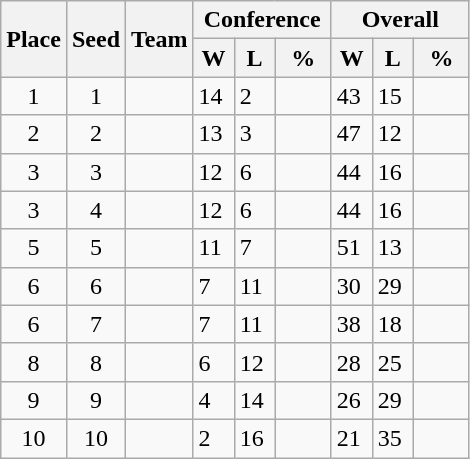<table class="wikitable">
<tr>
<th rowspan ="2">Place</th>
<th rowspan ="2">Seed</th>
<th rowspan ="2">Team</th>
<th colspan = "3">Conference</th>
<th colspan = "3">Overall</th>
</tr>
<tr>
<th scope="col" style="width: 20px;">W</th>
<th scope="col" style="width: 20px;">L</th>
<th scope="col" style="width: 30px;">%</th>
<th scope="col" style="width: 20px;">W</th>
<th scope="col" style="width: 20px;">L</th>
<th scope="col" style="width: 30px;">%</th>
</tr>
<tr>
<td style="text-align:center;">1</td>
<td style="text-align:center;">1</td>
<td></td>
<td>14</td>
<td>2</td>
<td></td>
<td>43</td>
<td>15</td>
<td></td>
</tr>
<tr>
<td style="text-align:center;">2</td>
<td style="text-align:center;">2</td>
<td></td>
<td>13</td>
<td>3</td>
<td></td>
<td>47</td>
<td>12</td>
<td></td>
</tr>
<tr>
<td style="text-align:center;">3</td>
<td style="text-align:center;">3</td>
<td></td>
<td>12</td>
<td>6</td>
<td></td>
<td>44</td>
<td>16</td>
<td></td>
</tr>
<tr>
<td style="text-align:center;">3</td>
<td style="text-align:center;">4</td>
<td></td>
<td>12</td>
<td>6</td>
<td></td>
<td>44</td>
<td>16</td>
<td></td>
</tr>
<tr>
<td style="text-align:center;">5</td>
<td style="text-align:center;">5</td>
<td></td>
<td>11</td>
<td>7</td>
<td></td>
<td>51</td>
<td>13</td>
<td></td>
</tr>
<tr>
<td style="text-align:center;">6</td>
<td style="text-align:center;">6</td>
<td></td>
<td>7</td>
<td>11</td>
<td></td>
<td>30</td>
<td>29</td>
<td></td>
</tr>
<tr>
<td style="text-align:center;">6</td>
<td style="text-align:center;">7</td>
<td></td>
<td>7</td>
<td>11</td>
<td></td>
<td>38</td>
<td>18</td>
<td></td>
</tr>
<tr>
<td style="text-align:center;">8</td>
<td style="text-align:center;">8</td>
<td></td>
<td>6</td>
<td>12</td>
<td></td>
<td>28</td>
<td>25</td>
<td></td>
</tr>
<tr>
<td style="text-align:center;">9</td>
<td style="text-align:center;">9</td>
<td></td>
<td>4</td>
<td>14</td>
<td></td>
<td>26</td>
<td>29</td>
<td></td>
</tr>
<tr>
<td style="text-align:center;">10</td>
<td style="text-align:center;">10</td>
<td></td>
<td>2</td>
<td>16</td>
<td></td>
<td>21</td>
<td>35</td>
<td></td>
</tr>
</table>
